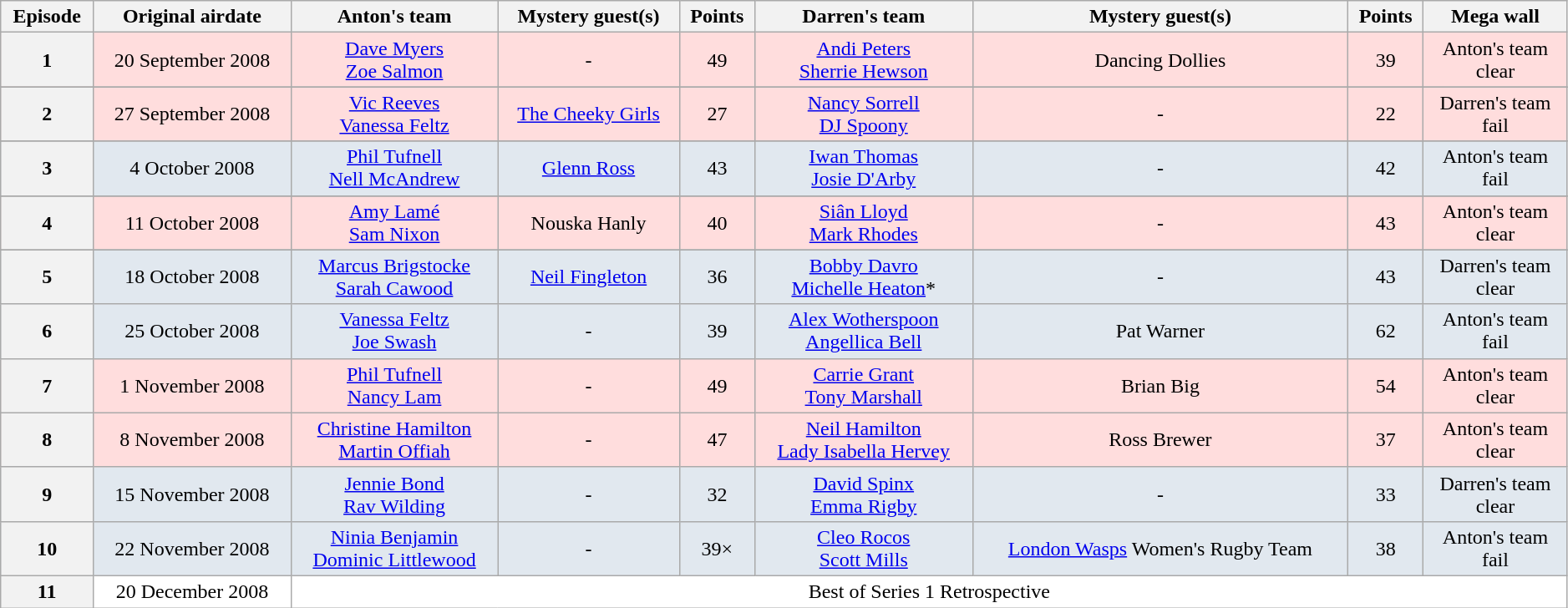<table class="wikitable" width="99%" style="left: 0 auto; text-align: center;">
<tr>
<th>Episode</th>
<th>Original airdate</th>
<th>Anton's team</th>
<th>Mystery guest(s)</th>
<th>Points</th>
<th>Darren's team</th>
<th>Mystery guest(s)</th>
<th>Points</th>
<th>Mega wall</th>
</tr>
<tr bgcolor="ffdddd">
<th>1</th>
<td>20 September 2008</td>
<td><a href='#'>Dave Myers</a><br><a href='#'>Zoe Salmon</a></td>
<td>-</td>
<td>49</td>
<td><a href='#'>Andi Peters</a><br><a href='#'>Sherrie Hewson</a></td>
<td>Dancing Dollies</td>
<td>39</td>
<td>Anton's team<br>clear</td>
</tr>
<tr>
</tr>
<tr bgcolor="ffdddd">
<th>2</th>
<td>27 September 2008</td>
<td><a href='#'>Vic Reeves</a><br><a href='#'>Vanessa Feltz</a></td>
<td><a href='#'>The Cheeky Girls</a></td>
<td>27</td>
<td><a href='#'>Nancy Sorrell</a><br><a href='#'>DJ Spoony</a></td>
<td>-</td>
<td>22</td>
<td>Darren's team<br>fail</td>
</tr>
<tr>
</tr>
<tr bgcolor="E1E8EF">
<th>3</th>
<td>4 October 2008</td>
<td><a href='#'>Phil Tufnell</a><br><a href='#'>Nell McAndrew</a></td>
<td><a href='#'>Glenn Ross</a></td>
<td>43</td>
<td><a href='#'>Iwan Thomas</a><br><a href='#'>Josie D'Arby</a></td>
<td>-</td>
<td>42</td>
<td>Anton's team<br>fail</td>
</tr>
<tr>
</tr>
<tr bgcolor="ffdddd">
<th>4</th>
<td>11 October 2008</td>
<td><a href='#'>Amy Lamé</a><br><a href='#'>Sam Nixon</a></td>
<td>Nouska Hanly</td>
<td>40</td>
<td><a href='#'>Siân Lloyd</a><br><a href='#'>Mark Rhodes</a></td>
<td>-</td>
<td>43</td>
<td>Anton's team<br>clear</td>
</tr>
<tr>
</tr>
<tr bgcolor="E1E8EF">
<th>5</th>
<td>18 October 2008</td>
<td><a href='#'>Marcus Brigstocke</a><br><a href='#'>Sarah Cawood</a></td>
<td><a href='#'>Neil Fingleton</a></td>
<td>36</td>
<td><a href='#'>Bobby Davro</a><br><a href='#'>Michelle Heaton</a>*</td>
<td>-</td>
<td>43</td>
<td>Darren's team<br>clear</td>
</tr>
<tr bgcolor="E1E8EF">
<th>6</th>
<td>25 October 2008</td>
<td><a href='#'>Vanessa Feltz</a><br><a href='#'>Joe Swash</a></td>
<td>-</td>
<td>39</td>
<td><a href='#'>Alex Wotherspoon</a><br><a href='#'>Angellica Bell</a></td>
<td>Pat Warner</td>
<td>62</td>
<td>Anton's team<br>fail</td>
</tr>
<tr bgcolor="ffdddd">
<th>7</th>
<td>1 November 2008</td>
<td><a href='#'>Phil Tufnell</a><br><a href='#'>Nancy Lam</a></td>
<td>-</td>
<td>49</td>
<td><a href='#'>Carrie Grant</a><br><a href='#'>Tony Marshall</a></td>
<td>Brian Big</td>
<td>54</td>
<td>Anton's team<br>clear</td>
</tr>
<tr bgcolor="ffdddd">
<th>8</th>
<td>8 November 2008</td>
<td><a href='#'>Christine Hamilton</a><br><a href='#'>Martin Offiah</a></td>
<td>-</td>
<td>47</td>
<td><a href='#'>Neil Hamilton</a><br><a href='#'>Lady Isabella Hervey</a></td>
<td>Ross Brewer</td>
<td>37</td>
<td>Anton's team<br>clear</td>
</tr>
<tr bgcolor="E1E8EF">
<th>9</th>
<td>15 November 2008</td>
<td><a href='#'>Jennie Bond</a><br><a href='#'>Rav Wilding</a></td>
<td>-</td>
<td>32</td>
<td><a href='#'>David Spinx</a><br><a href='#'>Emma Rigby</a></td>
<td>-</td>
<td>33</td>
<td>Darren's team<br>clear</td>
</tr>
<tr bgcolor="E1E8EF">
<th>10</th>
<td>22 November 2008</td>
<td><a href='#'>Ninia Benjamin</a><br><a href='#'>Dominic Littlewood</a></td>
<td>-</td>
<td>39×</td>
<td><a href='#'>Cleo Rocos</a><br><a href='#'>Scott Mills</a></td>
<td><a href='#'>London Wasps</a> Women's Rugby Team</td>
<td>38</td>
<td>Anton's team<br>fail</td>
</tr>
<tr bgcolor="ffffff">
<th>11</th>
<td>20 December 2008</td>
<td colspan="7">Best of Series 1 Retrospective</td>
</tr>
</table>
